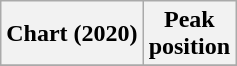<table class="wikitable plainrowheaders" style="text-align:center;">
<tr>
<th>Chart (2020)</th>
<th>Peak<br>position</th>
</tr>
<tr>
</tr>
</table>
